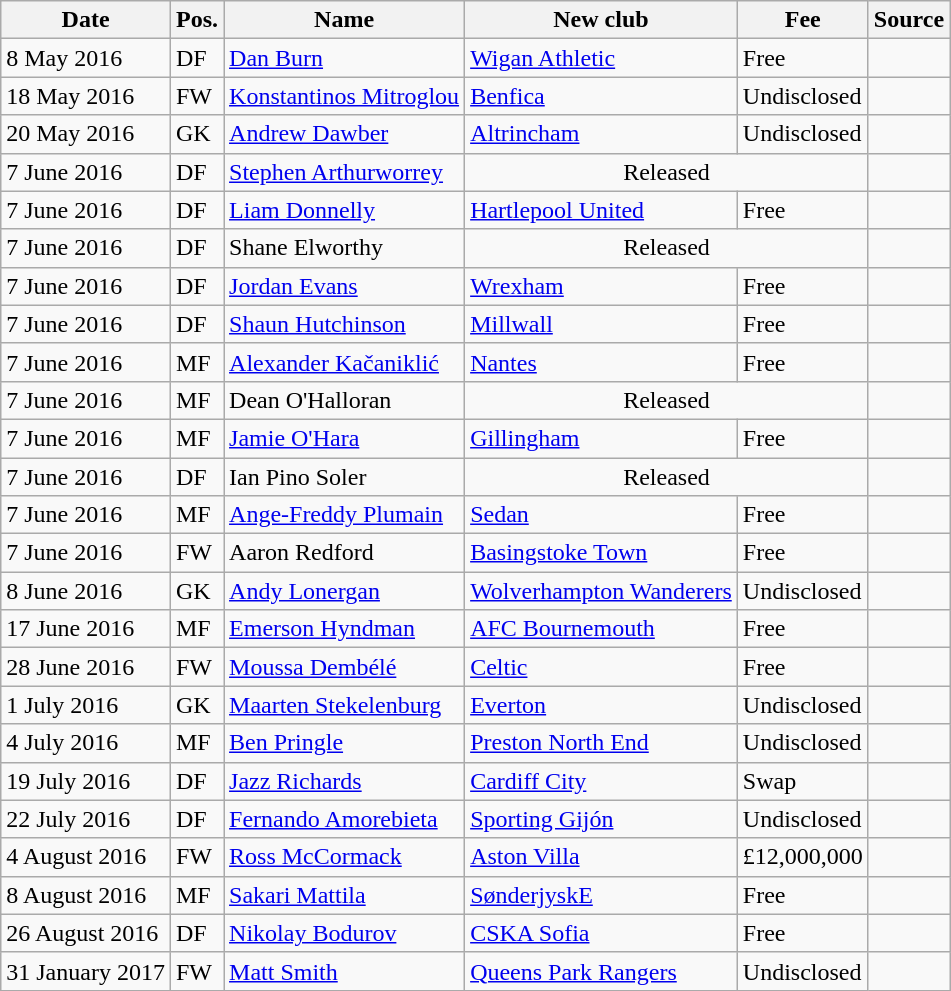<table class="wikitable" style="text-align:left">
<tr>
<th>Date</th>
<th>Pos.</th>
<th>Name</th>
<th>New club</th>
<th>Fee</th>
<th>Source</th>
</tr>
<tr>
<td>8 May 2016</td>
<td>DF</td>
<td> <a href='#'>Dan Burn</a></td>
<td> <a href='#'>Wigan Athletic</a></td>
<td>Free</td>
<td></td>
</tr>
<tr>
<td>18 May 2016</td>
<td>FW</td>
<td> <a href='#'>Konstantinos Mitroglou</a></td>
<td> <a href='#'>Benfica</a></td>
<td>Undisclosed</td>
<td></td>
</tr>
<tr>
<td>20 May 2016</td>
<td>GK</td>
<td> <a href='#'>Andrew Dawber</a></td>
<td> <a href='#'>Altrincham</a></td>
<td>Undisclosed</td>
<td></td>
</tr>
<tr>
<td>7 June 2016</td>
<td>DF</td>
<td> <a href='#'>Stephen Arthurworrey</a></td>
<td colspan="2" style="text-align:center;">Released</td>
<td></td>
</tr>
<tr>
<td>7 June 2016</td>
<td>DF</td>
<td> <a href='#'>Liam Donnelly</a></td>
<td> <a href='#'>Hartlepool United</a></td>
<td>Free</td>
<td></td>
</tr>
<tr>
<td>7 June 2016</td>
<td>DF</td>
<td> Shane Elworthy</td>
<td colspan="2" style="text-align:center;">Released</td>
<td></td>
</tr>
<tr>
<td>7 June 2016</td>
<td>DF</td>
<td> <a href='#'>Jordan Evans</a></td>
<td> <a href='#'>Wrexham</a></td>
<td>Free</td>
<td></td>
</tr>
<tr>
<td>7 June 2016</td>
<td>DF</td>
<td> <a href='#'>Shaun Hutchinson</a></td>
<td> <a href='#'>Millwall</a></td>
<td>Free</td>
<td></td>
</tr>
<tr>
<td>7 June 2016</td>
<td>MF</td>
<td> <a href='#'>Alexander Kačaniklić</a></td>
<td> <a href='#'>Nantes</a></td>
<td>Free</td>
<td></td>
</tr>
<tr>
<td>7 June 2016</td>
<td>MF</td>
<td> Dean O'Halloran</td>
<td colspan="2" style="text-align:center;">Released</td>
<td></td>
</tr>
<tr>
<td>7 June 2016</td>
<td>MF</td>
<td> <a href='#'>Jamie O'Hara</a></td>
<td> <a href='#'>Gillingham</a></td>
<td>Free</td>
<td></td>
</tr>
<tr>
<td>7 June 2016</td>
<td>DF</td>
<td> Ian Pino Soler</td>
<td colspan="2" style="text-align:center;">Released</td>
<td></td>
</tr>
<tr>
<td>7 June 2016</td>
<td>MF</td>
<td> <a href='#'>Ange-Freddy Plumain</a></td>
<td> <a href='#'>Sedan</a></td>
<td>Free</td>
<td></td>
</tr>
<tr>
<td>7 June 2016</td>
<td>FW</td>
<td> Aaron Redford</td>
<td> <a href='#'>Basingstoke Town</a></td>
<td>Free</td>
<td></td>
</tr>
<tr>
<td>8 June 2016</td>
<td>GK</td>
<td> <a href='#'>Andy Lonergan</a></td>
<td> <a href='#'>Wolverhampton Wanderers</a></td>
<td>Undisclosed</td>
<td></td>
</tr>
<tr>
<td>17 June 2016</td>
<td>MF</td>
<td> <a href='#'>Emerson Hyndman</a></td>
<td> <a href='#'>AFC Bournemouth</a></td>
<td>Free</td>
<td></td>
</tr>
<tr>
<td>28 June 2016</td>
<td>FW</td>
<td> <a href='#'>Moussa Dembélé</a></td>
<td> <a href='#'>Celtic</a></td>
<td>Free</td>
<td></td>
</tr>
<tr>
<td>1 July 2016</td>
<td>GK</td>
<td> <a href='#'>Maarten Stekelenburg</a></td>
<td> <a href='#'>Everton</a></td>
<td>Undisclosed</td>
<td></td>
</tr>
<tr>
<td>4 July 2016</td>
<td>MF</td>
<td> <a href='#'>Ben Pringle</a></td>
<td> <a href='#'>Preston North End</a></td>
<td>Undisclosed</td>
<td></td>
</tr>
<tr>
<td>19 July 2016</td>
<td>DF</td>
<td> <a href='#'>Jazz Richards</a></td>
<td> <a href='#'>Cardiff City</a></td>
<td>Swap</td>
<td></td>
</tr>
<tr>
<td>22 July 2016</td>
<td>DF</td>
<td> <a href='#'>Fernando Amorebieta</a></td>
<td> <a href='#'>Sporting Gijón</a></td>
<td>Undisclosed</td>
<td></td>
</tr>
<tr>
<td>4 August 2016</td>
<td>FW</td>
<td> <a href='#'>Ross McCormack</a></td>
<td> <a href='#'>Aston Villa</a></td>
<td>£12,000,000</td>
<td></td>
</tr>
<tr>
<td>8 August 2016</td>
<td>MF</td>
<td> <a href='#'>Sakari Mattila</a></td>
<td> <a href='#'>SønderjyskE</a></td>
<td>Free</td>
<td></td>
</tr>
<tr>
<td>26 August 2016</td>
<td>DF</td>
<td> <a href='#'>Nikolay Bodurov</a></td>
<td> <a href='#'>CSKA Sofia</a></td>
<td>Free</td>
<td></td>
</tr>
<tr>
<td>31 January 2017</td>
<td>FW</td>
<td> <a href='#'>Matt Smith</a></td>
<td> <a href='#'>Queens Park Rangers</a></td>
<td>Undisclosed</td>
<td></td>
</tr>
</table>
